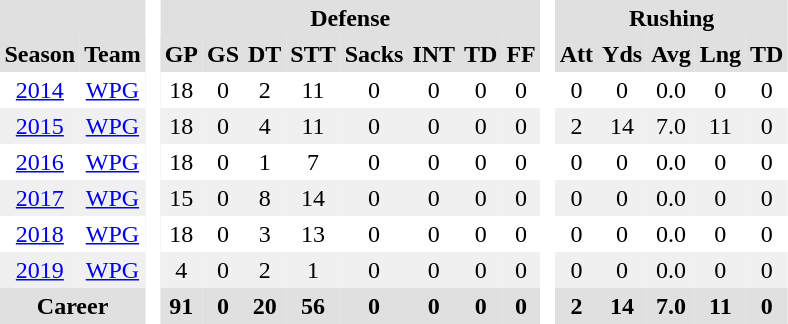<table BORDER="0" CELLPADDING="3" CELLSPACING="0" ID="Table3">
<tr style="text-align:center; background:#e0e0e0;">
<th style="text-align:center;" colspan="2"></th>
<th rowspan="99" style="text-align:center; background:#fff;"> </th>
<th style="text-align:center;" colspan="8">Defense</th>
<th rowspan="99" style="text-align:center; background:#fff;"> </th>
<th style="text-align:center;" colspan="5">Rushing</th>
</tr>
<tr style="text-align:center; background:#e0e0e0;">
<th style="text-align:center;">Season</th>
<th style="text-align:center;">Team</th>
<th style="text-align:center;">GP</th>
<th style="text-align:center;">GS</th>
<th style="text-align:center;">DT</th>
<th style="text-align:center;">STT</th>
<th style="text-align:center;">Sacks</th>
<th style="text-align:center;">INT</th>
<th style="text-align:center;">TD</th>
<th style="text-align:center;">FF</th>
<th style="text-align:center;">Att</th>
<th style="text-align:center;">Yds</th>
<th style="text-align:center;">Avg</th>
<th style="text-align:center;">Lng</th>
<th style="text-align:center;">TD</th>
</tr>
<tr style="text-align:center;">
<td><a href='#'>2014</a></td>
<td><a href='#'>WPG</a></td>
<td>18</td>
<td>0</td>
<td>2</td>
<td>11</td>
<td>0</td>
<td>0</td>
<td>0</td>
<td>0</td>
<td>0</td>
<td>0</td>
<td>0.0</td>
<td>0</td>
<td>0</td>
</tr>
<tr style="text-align:center; background:#f0f0f0;">
<td><a href='#'>2015</a></td>
<td><a href='#'>WPG</a></td>
<td>18</td>
<td>0</td>
<td>4</td>
<td>11</td>
<td>0</td>
<td>0</td>
<td>0</td>
<td>0</td>
<td>2</td>
<td>14</td>
<td>7.0</td>
<td>11</td>
<td>0</td>
</tr>
<tr style="text-align:center;">
<td><a href='#'>2016</a></td>
<td><a href='#'>WPG</a></td>
<td>18</td>
<td>0</td>
<td>1</td>
<td>7</td>
<td>0</td>
<td>0</td>
<td>0</td>
<td>0</td>
<td>0</td>
<td>0</td>
<td>0.0</td>
<td>0</td>
<td>0</td>
</tr>
<tr style="text-align:center; background:#f0f0f0;">
<td><a href='#'>2017</a></td>
<td><a href='#'>WPG</a></td>
<td>15</td>
<td>0</td>
<td>8</td>
<td>14</td>
<td>0</td>
<td>0</td>
<td>0</td>
<td>0</td>
<td>0</td>
<td>0</td>
<td>0.0</td>
<td>0</td>
<td>0</td>
</tr>
<tr style="text-align:center;">
<td><a href='#'>2018</a></td>
<td><a href='#'>WPG</a></td>
<td>18</td>
<td>0</td>
<td>3</td>
<td>13</td>
<td>0</td>
<td>0</td>
<td>0</td>
<td>0</td>
<td>0</td>
<td>0</td>
<td>0.0</td>
<td>0</td>
<td>0</td>
</tr>
<tr style="text-align:center; background:#f0f0f0;">
<td><a href='#'>2019</a></td>
<td><a href='#'>WPG</a></td>
<td>4</td>
<td>0</td>
<td>2</td>
<td>1</td>
<td>0</td>
<td>0</td>
<td>0</td>
<td>0</td>
<td>0</td>
<td>0</td>
<td>0.0</td>
<td>0</td>
<td>0</td>
</tr>
<tr bgcolor="#e0e0e0">
<th colspan="2" style="text-align: center;">Career</th>
<th style="text-align:center;">91</th>
<th style="text-align:center;">0</th>
<th style="text-align:center;">20</th>
<th style="text-align:center;">56</th>
<th style="text-align:center;">0</th>
<th style="text-align:center;">0</th>
<th style="text-align:center;">0</th>
<th style="text-align:center;">0</th>
<th style="text-align:center;">2</th>
<th style="text-align:center;">14</th>
<th style="text-align:center;">7.0</th>
<th style="text-align:center;">11</th>
<th style="text-align:center;">0</th>
</tr>
</table>
